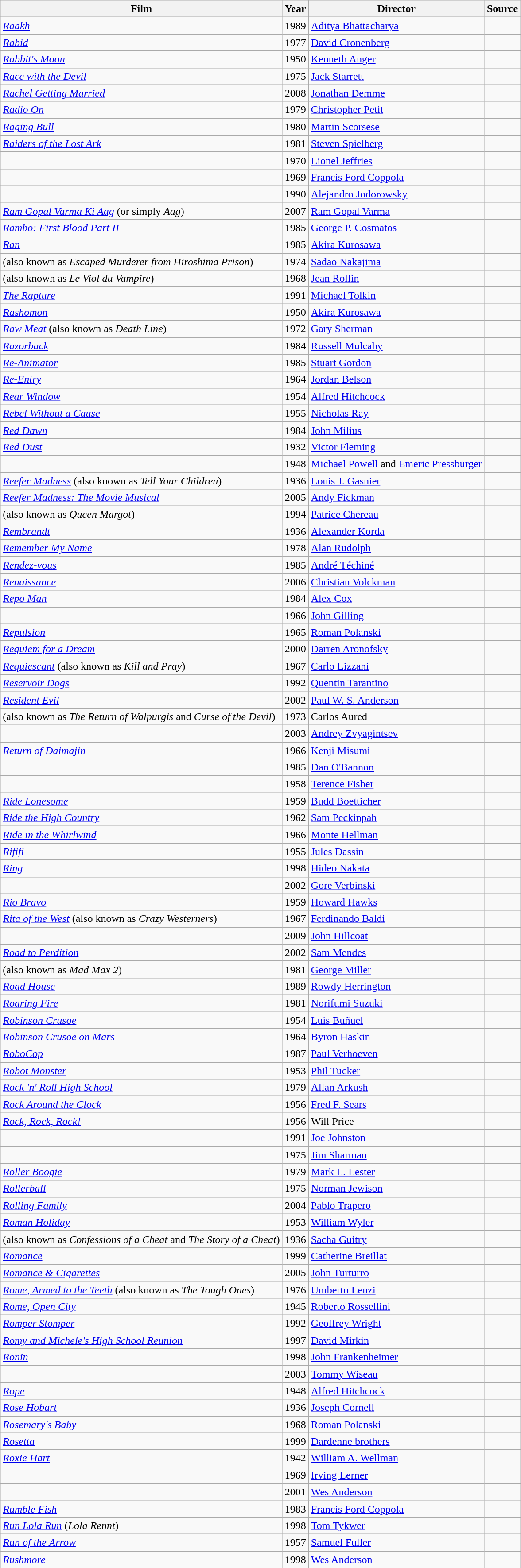<table class="wikitable sortable">
<tr>
<th>Film</th>
<th>Year</th>
<th>Director</th>
<th class="unsortable">Source</th>
</tr>
<tr>
<td><em><a href='#'>Raakh</a></em></td>
<td>1989</td>
<td><a href='#'>Aditya Bhattacharya</a></td>
<td></td>
</tr>
<tr>
<td><em><a href='#'>Rabid</a> </em></td>
<td>1977</td>
<td><a href='#'>David Cronenberg</a></td>
<td></td>
</tr>
<tr>
<td><em><a href='#'>Rabbit's Moon</a></em></td>
<td>1950</td>
<td><a href='#'>Kenneth Anger</a></td>
<td></td>
</tr>
<tr>
<td><em><a href='#'>Race with the Devil</a></em></td>
<td>1975</td>
<td><a href='#'>Jack Starrett</a></td>
<td></td>
</tr>
<tr>
<td><em><a href='#'>Rachel Getting Married</a></em></td>
<td>2008</td>
<td><a href='#'>Jonathan Demme</a></td>
<td></td>
</tr>
<tr>
<td><em><a href='#'>Radio On</a></em></td>
<td>1979</td>
<td><a href='#'>Christopher Petit</a></td>
<td></td>
</tr>
<tr>
<td><em><a href='#'>Raging Bull</a></em></td>
<td>1980</td>
<td><a href='#'>Martin Scorsese</a></td>
<td></td>
</tr>
<tr>
<td><em><a href='#'>Raiders of the Lost Ark</a></em></td>
<td>1981</td>
<td><a href='#'>Steven Spielberg</a></td>
<td></td>
</tr>
<tr>
<td><em></em></td>
<td>1970</td>
<td><a href='#'>Lionel Jeffries</a></td>
<td></td>
</tr>
<tr>
<td><em></em></td>
<td>1969</td>
<td><a href='#'>Francis Ford Coppola</a></td>
<td></td>
</tr>
<tr>
<td><em></em></td>
<td>1990</td>
<td><a href='#'>Alejandro Jodorowsky</a></td>
<td></td>
</tr>
<tr>
<td><em><a href='#'>Ram Gopal Varma Ki Aag</a></em> (or simply <em>Aag</em>)</td>
<td>2007</td>
<td><a href='#'>Ram Gopal Varma</a></td>
<td></td>
</tr>
<tr>
<td><em><a href='#'>Rambo: First Blood Part II</a></em></td>
<td>1985</td>
<td><a href='#'>George P. Cosmatos</a></td>
<td></td>
</tr>
<tr>
<td><em><a href='#'>Ran</a></em></td>
<td>1985</td>
<td><a href='#'>Akira Kurosawa</a></td>
<td></td>
</tr>
<tr>
<td><em></em> (also known as <em>Escaped Murderer from Hiroshima Prison</em>)</td>
<td>1974</td>
<td><a href='#'>Sadao Nakajima</a></td>
<td></td>
</tr>
<tr>
<td><em></em> (also known as <em>Le Viol du Vampire</em>)</td>
<td>1968</td>
<td><a href='#'>Jean Rollin</a></td>
<td></td>
</tr>
<tr>
<td><em><a href='#'>The Rapture</a></em></td>
<td>1991</td>
<td><a href='#'>Michael Tolkin</a></td>
<td></td>
</tr>
<tr>
<td><em><a href='#'>Rashomon</a></em></td>
<td>1950</td>
<td><a href='#'>Akira Kurosawa</a></td>
<td></td>
</tr>
<tr>
<td><em><a href='#'>Raw Meat</a></em> (also known as <em>Death Line</em>)</td>
<td>1972</td>
<td><a href='#'>Gary Sherman</a></td>
<td></td>
</tr>
<tr>
<td><em><a href='#'>Razorback</a></em></td>
<td>1984</td>
<td><a href='#'>Russell Mulcahy</a></td>
<td></td>
</tr>
<tr>
<td><em><a href='#'>Re-Animator</a></em></td>
<td>1985</td>
<td><a href='#'>Stuart Gordon</a></td>
<td></td>
</tr>
<tr>
<td><em><a href='#'>Re-Entry</a></em></td>
<td>1964</td>
<td><a href='#'>Jordan Belson</a></td>
<td></td>
</tr>
<tr>
<td><em><a href='#'>Rear Window</a></em></td>
<td>1954</td>
<td><a href='#'>Alfred Hitchcock</a></td>
<td></td>
</tr>
<tr>
<td><em><a href='#'>Rebel Without a Cause</a></em></td>
<td>1955</td>
<td><a href='#'>Nicholas Ray</a></td>
<td></td>
</tr>
<tr>
<td><em><a href='#'>Red Dawn</a></em></td>
<td>1984</td>
<td><a href='#'>John Milius</a></td>
<td></td>
</tr>
<tr>
<td><em><a href='#'>Red Dust</a></em></td>
<td>1932</td>
<td><a href='#'>Victor Fleming</a></td>
<td></td>
</tr>
<tr>
<td><em></em></td>
<td>1948</td>
<td><a href='#'>Michael Powell</a> and <a href='#'>Emeric Pressburger</a></td>
<td></td>
</tr>
<tr>
<td><em><a href='#'>Reefer Madness</a></em> (also known as <em>Tell Your Children</em>)</td>
<td>1936</td>
<td><a href='#'>Louis J. Gasnier</a></td>
<td></td>
</tr>
<tr>
<td><em><a href='#'>Reefer Madness: The Movie Musical</a></em></td>
<td>2005</td>
<td><a href='#'>Andy Fickman</a></td>
<td></td>
</tr>
<tr>
<td><em></em> (also known as <em>Queen Margot</em>)</td>
<td>1994</td>
<td><a href='#'>Patrice Chéreau</a></td>
<td></td>
</tr>
<tr>
<td><em><a href='#'>Rembrandt</a></em></td>
<td>1936</td>
<td><a href='#'>Alexander Korda</a></td>
<td></td>
</tr>
<tr>
<td><em><a href='#'>Remember My Name</a></em></td>
<td>1978</td>
<td><a href='#'>Alan Rudolph</a></td>
<td></td>
</tr>
<tr>
<td><em><a href='#'>Rendez-vous</a></em></td>
<td>1985</td>
<td><a href='#'>André Téchiné</a></td>
<td></td>
</tr>
<tr>
<td><em><a href='#'>Renaissance</a></em></td>
<td>2006</td>
<td><a href='#'>Christian Volckman</a></td>
<td></td>
</tr>
<tr>
<td><em><a href='#'>Repo Man</a></em></td>
<td>1984</td>
<td><a href='#'>Alex Cox</a></td>
<td></td>
</tr>
<tr>
<td><em></em></td>
<td>1966</td>
<td><a href='#'>John Gilling</a></td>
<td></td>
</tr>
<tr>
<td><em><a href='#'>Repulsion</a></em></td>
<td>1965</td>
<td><a href='#'>Roman Polanski</a></td>
<td></td>
</tr>
<tr>
<td><em><a href='#'>Requiem for a Dream</a></em></td>
<td>2000</td>
<td><a href='#'>Darren Aronofsky</a></td>
<td></td>
</tr>
<tr>
<td><em><a href='#'>Requiescant</a></em> (also known as <em>Kill and Pray</em>)</td>
<td>1967</td>
<td><a href='#'>Carlo Lizzani</a></td>
<td></td>
</tr>
<tr>
<td><em><a href='#'>Reservoir Dogs</a></em></td>
<td>1992</td>
<td><a href='#'>Quentin Tarantino</a></td>
<td></td>
</tr>
<tr>
<td><em><a href='#'>Resident Evil</a></em></td>
<td>2002</td>
<td><a href='#'>Paul W. S. Anderson</a></td>
<td></td>
</tr>
<tr>
<td><em></em> (also known as <em>The Return of Walpurgis</em> and <em>Curse of the Devil</em>)</td>
<td>1973</td>
<td>Carlos Aured</td>
<td></td>
</tr>
<tr>
<td><em></em></td>
<td>2003</td>
<td><a href='#'>Andrey Zvyagintsev</a></td>
<td></td>
</tr>
<tr>
<td><em><a href='#'>Return of Daimajin</a></em></td>
<td>1966</td>
<td><a href='#'>Kenji Misumi</a></td>
<td></td>
</tr>
<tr>
<td><em></em></td>
<td>1985</td>
<td><a href='#'>Dan O'Bannon</a></td>
<td></td>
</tr>
<tr>
<td><em></em></td>
<td>1958</td>
<td><a href='#'>Terence Fisher</a></td>
<td></td>
</tr>
<tr>
<td><em><a href='#'>Ride Lonesome</a></em></td>
<td>1959</td>
<td><a href='#'>Budd Boetticher</a></td>
<td></td>
</tr>
<tr>
<td><em><a href='#'>Ride the High Country</a></em></td>
<td>1962</td>
<td><a href='#'>Sam Peckinpah</a></td>
<td></td>
</tr>
<tr>
<td><em><a href='#'>Ride in the Whirlwind</a></em></td>
<td>1966</td>
<td><a href='#'>Monte Hellman</a></td>
<td></td>
</tr>
<tr>
<td><em><a href='#'>Rififi</a></em></td>
<td>1955</td>
<td><a href='#'>Jules Dassin</a></td>
<td></td>
</tr>
<tr>
<td><em><a href='#'>Ring</a></em></td>
<td>1998</td>
<td><a href='#'>Hideo Nakata</a></td>
<td></td>
</tr>
<tr>
<td><em></em></td>
<td>2002</td>
<td><a href='#'>Gore Verbinski</a></td>
<td></td>
</tr>
<tr>
<td><em><a href='#'>Rio Bravo</a></em></td>
<td>1959</td>
<td><a href='#'>Howard Hawks</a></td>
<td></td>
</tr>
<tr>
<td><em><a href='#'>Rita of the West</a></em> (also known as <em>Crazy Westerners</em>)</td>
<td>1967</td>
<td><a href='#'>Ferdinando Baldi</a></td>
<td></td>
</tr>
<tr>
<td><em></em></td>
<td>2009</td>
<td><a href='#'>John Hillcoat</a></td>
<td></td>
</tr>
<tr>
<td><em><a href='#'>Road to Perdition</a></em></td>
<td>2002</td>
<td><a href='#'>Sam Mendes</a></td>
<td></td>
</tr>
<tr>
<td><em></em> (also known as <em>Mad Max 2</em>)</td>
<td>1981</td>
<td><a href='#'>George Miller</a></td>
<td></td>
</tr>
<tr>
<td><em><a href='#'>Road House</a></em></td>
<td>1989</td>
<td><a href='#'>Rowdy Herrington</a></td>
<td></td>
</tr>
<tr>
<td><em><a href='#'>Roaring Fire</a></em></td>
<td>1981</td>
<td><a href='#'>Norifumi Suzuki</a></td>
<td></td>
</tr>
<tr>
<td><em><a href='#'>Robinson Crusoe</a></em></td>
<td>1954</td>
<td><a href='#'>Luis Buñuel</a></td>
<td></td>
</tr>
<tr>
<td><em><a href='#'>Robinson Crusoe on Mars</a></em></td>
<td>1964</td>
<td><a href='#'>Byron Haskin</a></td>
<td></td>
</tr>
<tr>
<td><em><a href='#'>RoboCop</a></em></td>
<td>1987</td>
<td><a href='#'>Paul Verhoeven</a></td>
<td></td>
</tr>
<tr>
<td><em><a href='#'>Robot Monster</a></em></td>
<td>1953</td>
<td><a href='#'>Phil Tucker</a></td>
<td></td>
</tr>
<tr>
<td><em><a href='#'>Rock 'n' Roll High School</a></em></td>
<td>1979</td>
<td><a href='#'>Allan Arkush</a></td>
<td></td>
</tr>
<tr>
<td><em><a href='#'>Rock Around the Clock</a></em></td>
<td>1956</td>
<td><a href='#'>Fred F. Sears</a></td>
<td></td>
</tr>
<tr>
<td><em><a href='#'>Rock, Rock, Rock!</a></em></td>
<td>1956</td>
<td>Will Price</td>
<td></td>
</tr>
<tr>
<td><em></em></td>
<td>1991</td>
<td><a href='#'>Joe Johnston</a></td>
<td></td>
</tr>
<tr>
<td><em></em></td>
<td>1975</td>
<td><a href='#'>Jim Sharman</a></td>
<td></td>
</tr>
<tr>
<td><em><a href='#'>Roller Boogie</a></em></td>
<td>1979</td>
<td><a href='#'>Mark L. Lester</a></td>
<td></td>
</tr>
<tr>
<td><em><a href='#'>Rollerball</a></em></td>
<td>1975</td>
<td><a href='#'>Norman Jewison</a></td>
<td></td>
</tr>
<tr>
<td><em><a href='#'>Rolling Family</a></em></td>
<td>2004</td>
<td><a href='#'>Pablo Trapero</a></td>
<td></td>
</tr>
<tr>
<td><em><a href='#'>Roman Holiday</a></em></td>
<td>1953</td>
<td><a href='#'>William Wyler</a></td>
<td></td>
</tr>
<tr>
<td><em></em> (also known as <em>Confessions of a Cheat</em> and <em>The Story of a Cheat</em>)</td>
<td>1936</td>
<td><a href='#'>Sacha Guitry</a></td>
<td></td>
</tr>
<tr>
<td><em><a href='#'>Romance</a></em></td>
<td>1999</td>
<td><a href='#'>Catherine Breillat</a></td>
<td></td>
</tr>
<tr>
<td><em><a href='#'>Romance & Cigarettes</a></em></td>
<td>2005</td>
<td><a href='#'>John Turturro</a></td>
<td></td>
</tr>
<tr>
<td><em><a href='#'>Rome, Armed to the Teeth</a></em> (also known as <em>The Tough Ones</em>)</td>
<td>1976</td>
<td><a href='#'>Umberto Lenzi</a></td>
<td></td>
</tr>
<tr>
<td><em><a href='#'>Rome, Open City</a></em></td>
<td>1945</td>
<td><a href='#'>Roberto Rossellini</a></td>
<td></td>
</tr>
<tr>
<td><em><a href='#'>Romper Stomper</a></em></td>
<td>1992</td>
<td><a href='#'>Geoffrey Wright</a></td>
<td></td>
</tr>
<tr>
<td><em><a href='#'>Romy and Michele's High School Reunion</a></em></td>
<td>1997</td>
<td><a href='#'>David Mirkin</a></td>
<td></td>
</tr>
<tr>
<td><em><a href='#'>Ronin</a></em></td>
<td>1998</td>
<td><a href='#'>John Frankenheimer</a></td>
<td></td>
</tr>
<tr>
<td><em></em></td>
<td>2003</td>
<td><a href='#'>Tommy Wiseau</a></td>
<td></td>
</tr>
<tr>
<td><em><a href='#'>Rope</a></em></td>
<td>1948</td>
<td><a href='#'>Alfred Hitchcock</a></td>
<td></td>
</tr>
<tr>
<td><em><a href='#'>Rose Hobart</a></em></td>
<td>1936</td>
<td><a href='#'>Joseph Cornell</a></td>
<td></td>
</tr>
<tr>
<td><em><a href='#'>Rosemary's Baby</a></em></td>
<td>1968</td>
<td><a href='#'>Roman Polanski</a></td>
<td></td>
</tr>
<tr>
<td><em><a href='#'>Rosetta</a></em></td>
<td>1999</td>
<td><a href='#'>Dardenne brothers</a></td>
<td></td>
</tr>
<tr>
<td><em><a href='#'>Roxie Hart</a></em></td>
<td>1942</td>
<td><a href='#'>William A. Wellman</a></td>
<td></td>
</tr>
<tr>
<td><em></em></td>
<td>1969</td>
<td><a href='#'>Irving Lerner</a></td>
<td></td>
</tr>
<tr>
<td><em></em></td>
<td>2001</td>
<td><a href='#'>Wes Anderson</a></td>
<td></td>
</tr>
<tr>
<td><em><a href='#'>Rumble Fish</a></em></td>
<td>1983</td>
<td><a href='#'>Francis Ford Coppola</a></td>
<td></td>
</tr>
<tr>
<td><em><a href='#'>Run Lola Run</a></em> (<em>Lola Rennt</em>)</td>
<td>1998</td>
<td><a href='#'>Tom Tykwer</a></td>
<td></td>
</tr>
<tr>
<td><em><a href='#'>Run of the Arrow</a></em></td>
<td>1957</td>
<td><a href='#'>Samuel Fuller</a></td>
<td></td>
</tr>
<tr>
<td><em><a href='#'>Rushmore</a></em></td>
<td>1998</td>
<td><a href='#'>Wes Anderson</a></td>
<td></td>
</tr>
</table>
